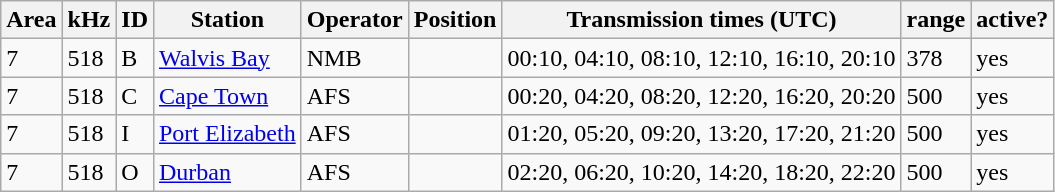<table class="wikitable sortable">
<tr class="hintergrundfarbe5">
<th>Area</th>
<th>kHz</th>
<th>ID</th>
<th>Station</th>
<th>Operator</th>
<th>Position</th>
<th class="unsortable">Transmission times (UTC)</th>
<th>range</th>
<th>active?</th>
</tr>
<tr>
<td>7</td>
<td>518</td>
<td>B</td>
<td><a href='#'>Walvis Bay</a></td>
<td>NMB</td>
<td></td>
<td>00:10, 04:10, 08:10, 12:10, 16:10, 20:10</td>
<td>378</td>
<td>yes</td>
</tr>
<tr>
<td>7</td>
<td>518</td>
<td>C</td>
<td><a href='#'>Cape Town</a></td>
<td>AFS</td>
<td></td>
<td>00:20, 04:20, 08:20, 12:20, 16:20, 20:20</td>
<td>500</td>
<td>yes</td>
</tr>
<tr>
<td>7</td>
<td>518</td>
<td>I</td>
<td><a href='#'>Port Elizabeth</a></td>
<td>AFS</td>
<td></td>
<td>01:20, 05:20, 09:20, 13:20, 17:20, 21:20</td>
<td>500</td>
<td>yes</td>
</tr>
<tr>
<td>7</td>
<td>518</td>
<td>O</td>
<td><a href='#'>Durban</a></td>
<td>AFS</td>
<td></td>
<td>02:20, 06:20, 10:20, 14:20, 18:20, 22:20</td>
<td>500</td>
<td>yes</td>
</tr>
</table>
